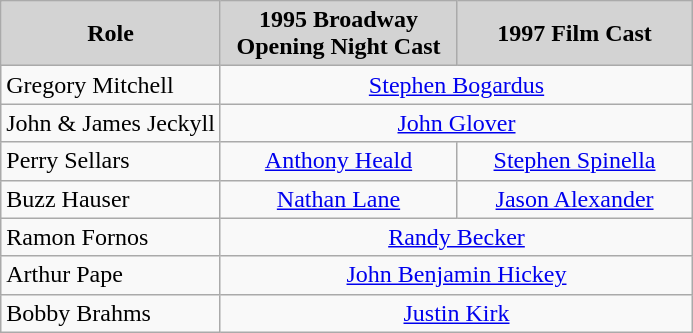<table class="wikitable">
<tr>
<th style="background-color:LightGrey;">Role</th>
<th style="background-color:LightGrey;" width="150">1995 Broadway <br> Opening Night Cast</th>
<th style="background-color:LightGrey;" width="150">1997 Film Cast</th>
</tr>
<tr>
<td>Gregory Mitchell</td>
<td colspan="2" align="center"><a href='#'>Stephen Bogardus</a></td>
</tr>
<tr>
<td>John & James Jeckyll</td>
<td colspan="2" align="center"><a href='#'>John Glover</a></td>
</tr>
<tr>
<td>Perry Sellars</td>
<td align="center"><a href='#'>Anthony Heald</a></td>
<td align="center"><a href='#'>Stephen Spinella</a></td>
</tr>
<tr>
<td>Buzz Hauser</td>
<td align="center"><a href='#'>Nathan Lane</a></td>
<td align="center"><a href='#'>Jason Alexander</a></td>
</tr>
<tr>
<td>Ramon Fornos</td>
<td colspan="2" align="center"><a href='#'>Randy Becker</a></td>
</tr>
<tr>
<td>Arthur Pape</td>
<td colspan="2" align="center"><a href='#'>John Benjamin Hickey</a></td>
</tr>
<tr>
<td>Bobby Brahms</td>
<td colspan="2" align="center"><a href='#'>Justin Kirk</a></td>
</tr>
</table>
